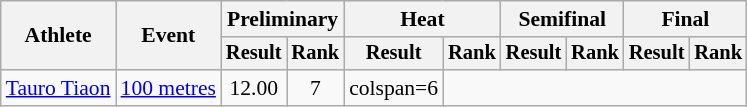<table class="wikitable" style="font-size:90%">
<tr>
<th rowspan="2">Athlete</th>
<th rowspan="2">Event</th>
<th colspan="2">Preliminary</th>
<th colspan="2">Heat</th>
<th colspan="2">Semifinal</th>
<th colspan="2">Final</th>
</tr>
<tr style="font-size:95%">
<th>Result</th>
<th>Rank</th>
<th>Result</th>
<th>Rank</th>
<th>Result</th>
<th>Rank</th>
<th>Result</th>
<th>Rank</th>
</tr>
<tr align=center>
<td align=left><a href='#'>Tauro Tiaon</a></td>
<td align=left><a href='#'>100 metres</a></td>
<td>12.00  </td>
<td>7</td>
<td>colspan=6 </td>
</tr>
</table>
